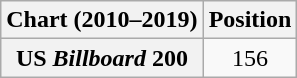<table class="wikitable plainrowheaders" style="text-align:center">
<tr>
<th scope="col">Chart (2010–2019)</th>
<th scope="col">Position</th>
</tr>
<tr>
<th scope="row">US <em>Billboard</em> 200</th>
<td>156</td>
</tr>
</table>
